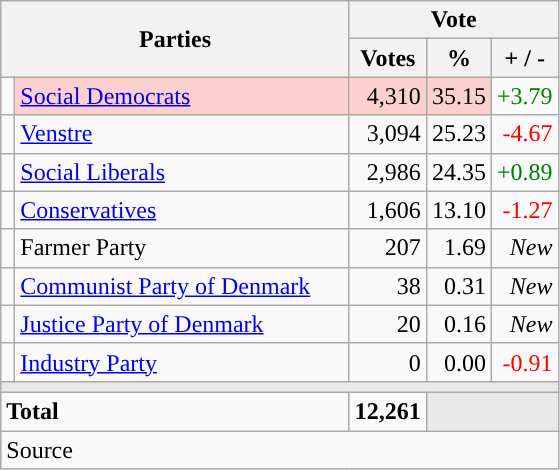<table class="wikitable" style="text-align:right;">
<tr>
<th style="text-align:centre;" rowspan="2" colspan="2" width="225">Parties</th>
<th colspan="3">Vote</th>
</tr>
<tr>
<th width="15">Votes</th>
<th width="15">%</th>
<th width="15">+ / -</th>
</tr>
<tr>
<td width="2" style="color:inherit;background:"></td>
<td bgcolor=#fbd0ce  align="left"><a href='#'>Social Democrats</a></td>
<td bgcolor=#fbd0ce>4,310</td>
<td bgcolor=#fbd0ce>35.15</td>
<td style=color:green;>+3.79</td>
</tr>
<tr>
<td width="2" style="color:inherit;background:"></td>
<td align="left"><a href='#'>Venstre</a></td>
<td>3,094</td>
<td>25.23</td>
<td style=color:red;>-4.67</td>
</tr>
<tr>
<td width="2" style="color:inherit;background:"></td>
<td align="left"><a href='#'>Social Liberals</a></td>
<td>2,986</td>
<td>24.35</td>
<td style=color:green;>+0.89</td>
</tr>
<tr>
<td width="2" style="color:inherit;background:"></td>
<td align="left"><a href='#'>Conservatives</a></td>
<td>1,606</td>
<td>13.10</td>
<td style=color:red;>-1.27</td>
</tr>
<tr>
<td width="2" style="color:inherit;background:"></td>
<td align="left">Farmer Party</td>
<td>207</td>
<td>1.69</td>
<td><em>New</em></td>
</tr>
<tr>
<td width="2" style="color:inherit;background:"></td>
<td align="left"><a href='#'>Communist Party of Denmark</a></td>
<td>38</td>
<td>0.31</td>
<td><em>New</em></td>
</tr>
<tr>
<td width="2" style="color:inherit;background:"></td>
<td align="left"><a href='#'>Justice Party of Denmark</a></td>
<td>20</td>
<td>0.16</td>
<td><em>New</em></td>
</tr>
<tr>
<td width="2" style="color:inherit;background:"></td>
<td align="left"><a href='#'>Industry Party</a></td>
<td>0</td>
<td>0.00</td>
<td style=color:red;>-0.91</td>
</tr>
<tr>
<td colspan="7" bgcolor="#E9E9E9"></td>
</tr>
<tr>
<td align="left" colspan="2"><strong>Total</strong></td>
<td><strong>12,261</strong></td>
<td bgcolor="#E9E9E9" colspan="2"></td>
</tr>
<tr>
<td align="left" colspan="6">Source</td>
</tr>
</table>
